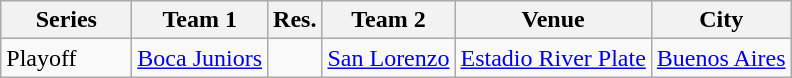<table class=wikitable>
<tr>
<th width=80px>Series</th>
<th>Team 1</th>
<th>Res.</th>
<th>Team 2</th>
<th>Venue</th>
<th>City</th>
</tr>
<tr>
<td>Playoff</td>
<td><a href='#'>Boca Juniors</a></td>
<td></td>
<td><a href='#'>San Lorenzo</a></td>
<td><a href='#'>Estadio River Plate</a></td>
<td><a href='#'>Buenos Aires</a></td>
</tr>
</table>
